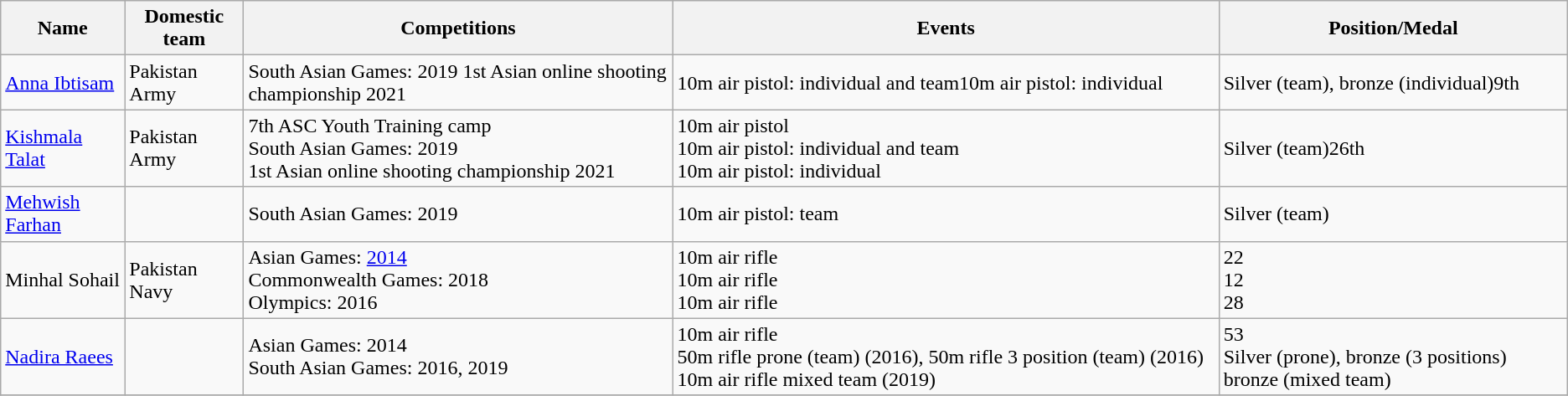<table class="wikitable sortable">
<tr>
<th>Name</th>
<th>Domestic team</th>
<th>Competitions</th>
<th>Events</th>
<th>Position/Medal</th>
</tr>
<tr>
<td><a href='#'>Anna Ibtisam</a></td>
<td>Pakistan Army</td>
<td>South Asian Games: 2019 1st Asian online shooting championship 2021</td>
<td>10m air pistol: individual and team10m air pistol: individual</td>
<td>Silver (team), bronze (individual)9th</td>
</tr>
<tr>
<td><a href='#'>Kishmala Talat</a></td>
<td>Pakistan Army</td>
<td>7th ASC Youth Training camp<br>South Asian Games: 2019<br>1st Asian online shooting championship 2021</td>
<td>10m air pistol<br>10m air pistol: individual and team<br>10m air pistol: individual</td>
<td>Silver (team)26th</td>
</tr>
<tr>
<td><a href='#'>Mehwish Farhan</a></td>
<td></td>
<td>South Asian Games: 2019</td>
<td>10m air pistol: team</td>
<td>Silver (team)</td>
</tr>
<tr>
<td>Minhal Sohail</td>
<td>Pakistan Navy</td>
<td>Asian Games: <a href='#'>2014</a><br>Commonwealth Games: 2018<br>Olympics: 2016</td>
<td>10m air rifle<br>10m air rifle <br>10m air rifle</td>
<td>22<br>12 <br>28</td>
</tr>
<tr>
<td><a href='#'>Nadira Raees</a></td>
<td></td>
<td>Asian Games: 2014<br>South Asian Games: 2016, 2019</td>
<td>10m air rifle<br>50m rifle prone (team) (2016), 50m rifle 3 position (team) (2016) 10m air rifle mixed team (2019)</td>
<td>53<br>Silver (prone), bronze (3 positions) bronze (mixed team)</td>
</tr>
<tr>
</tr>
</table>
